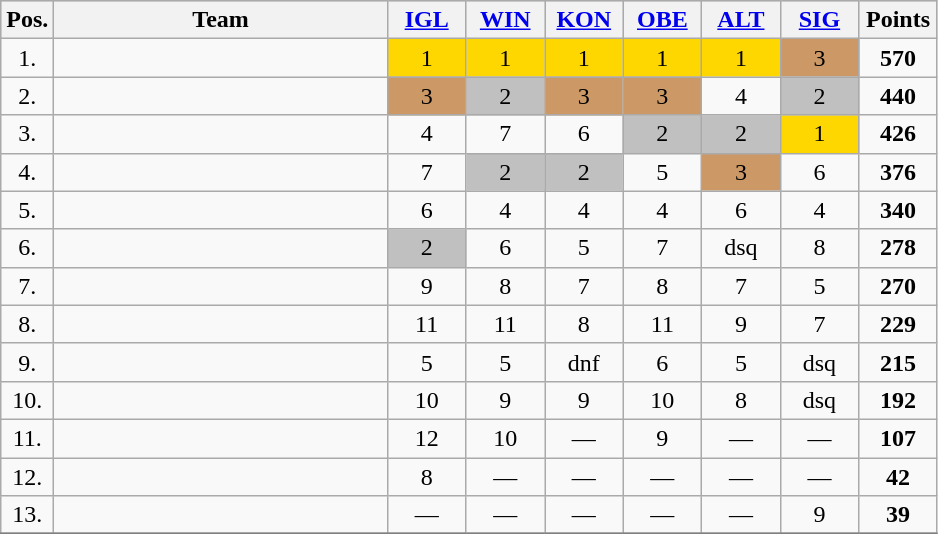<table class=wikitable  bgcolor="#f7f8ff" cellpadding="3" cellspacing="0" border="1" style="text-align:center; border: gray solid 1px; border-collapse: collapse;">
<tr bgcolor="#CCCCCC">
<th width="10">Pos.</th>
<th width="215">Team</th>
<th width="45"><a href='#'>IGL</a></th>
<th width="45"><a href='#'>WIN</a></th>
<th width="45"><a href='#'>KON</a></th>
<th width="45"><a href='#'>OBE</a></th>
<th width="45"><a href='#'>ALT</a></th>
<th width="45"><a href='#'>SIG</a></th>
<th width="45">Points</th>
</tr>
<tr>
<td>1.</td>
<td align="left"></td>
<td bgcolor="gold">1</td>
<td bgcolor="gold">1</td>
<td bgcolor="gold">1</td>
<td bgcolor="gold">1</td>
<td bgcolor="gold">1</td>
<td bgcolor="cc9966">3</td>
<td><strong>570</strong></td>
</tr>
<tr>
<td>2.</td>
<td align="left"></td>
<td bgcolor="cc9966">3</td>
<td bgcolor="silver">2</td>
<td bgcolor="cc9966">3</td>
<td bgcolor="cc9966">3</td>
<td>4</td>
<td bgcolor="silver">2</td>
<td><strong>440</strong></td>
</tr>
<tr>
<td>3.</td>
<td align="left"></td>
<td>4</td>
<td>7</td>
<td>6</td>
<td bgcolor="silver">2</td>
<td bgcolor="silver">2</td>
<td bgcolor="gold">1</td>
<td><strong>426</strong></td>
</tr>
<tr>
<td>4.</td>
<td align="left"></td>
<td>7</td>
<td bgcolor="silver">2</td>
<td bgcolor="silver">2</td>
<td>5</td>
<td bgcolor="cc9966">3</td>
<td>6</td>
<td><strong>376</strong></td>
</tr>
<tr>
<td>5.</td>
<td align="left"></td>
<td>6</td>
<td>4</td>
<td>4</td>
<td>4</td>
<td>6</td>
<td>4</td>
<td><strong>340</strong></td>
</tr>
<tr>
<td>6.</td>
<td align="left"></td>
<td bgcolor="silver">2</td>
<td>6</td>
<td>5</td>
<td>7</td>
<td>dsq</td>
<td>8</td>
<td><strong>278</strong></td>
</tr>
<tr>
<td>7.</td>
<td align="left"></td>
<td>9</td>
<td>8</td>
<td>7</td>
<td>8</td>
<td>7</td>
<td>5</td>
<td><strong>270</strong></td>
</tr>
<tr>
<td>8.</td>
<td align="left"></td>
<td>11</td>
<td>11</td>
<td>8</td>
<td>11</td>
<td>9</td>
<td>7</td>
<td><strong>229</strong></td>
</tr>
<tr>
<td>9.</td>
<td align="left"></td>
<td>5</td>
<td>5</td>
<td>dnf</td>
<td>6</td>
<td>5</td>
<td>dsq</td>
<td><strong>215</strong></td>
</tr>
<tr>
<td>10.</td>
<td align="left"></td>
<td>10</td>
<td>9</td>
<td>9</td>
<td>10</td>
<td>8</td>
<td>dsq</td>
<td><strong>192</strong></td>
</tr>
<tr>
<td>11.</td>
<td align="left"></td>
<td>12</td>
<td>10</td>
<td>—</td>
<td>9</td>
<td>—</td>
<td>—</td>
<td><strong>107</strong></td>
</tr>
<tr>
<td>12.</td>
<td align="left"></td>
<td>8</td>
<td>—</td>
<td>—</td>
<td>—</td>
<td>—</td>
<td>—</td>
<td><strong>42</strong></td>
</tr>
<tr>
<td>13.</td>
<td align="left"></td>
<td>—</td>
<td>—</td>
<td>—</td>
<td>—</td>
<td>—</td>
<td>9</td>
<td><strong>39</strong></td>
</tr>
<tr>
</tr>
</table>
